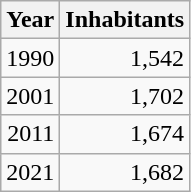<table cellspacing="0" cellpadding="0">
<tr>
<td valign="top"><br><table class="wikitable sortable zebra hintergrundfarbe5">
<tr>
<th>Year</th>
<th>Inhabitants</th>
</tr>
<tr align="right">
<td>1990</td>
<td>1,542</td>
</tr>
<tr align="right">
<td>2001</td>
<td>1,702</td>
</tr>
<tr align="right">
<td>2011</td>
<td>1,674</td>
</tr>
<tr align="right">
<td>2021</td>
<td>1,682</td>
</tr>
</table>
</td>
</tr>
</table>
